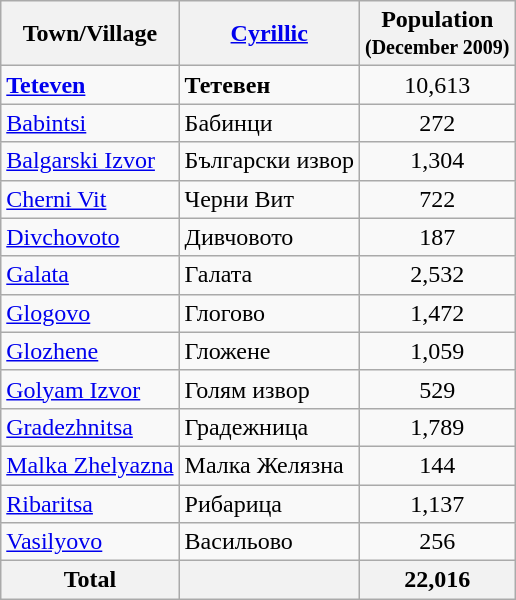<table class="wikitable sortable">
<tr>
<th>Town/Village</th>
<th><a href='#'>Cyrillic</a></th>
<th>Population<br><small>(December 2009)</small></th>
</tr>
<tr>
<td><strong><a href='#'>Teteven</a></strong></td>
<td><strong>Тетевен</strong></td>
<td align="center">10,613</td>
</tr>
<tr>
<td><a href='#'>Babintsi</a></td>
<td>Бабинци</td>
<td align="center">272</td>
</tr>
<tr>
<td><a href='#'>Balgarski Izvor</a></td>
<td>Български извор</td>
<td align="center">1,304</td>
</tr>
<tr>
<td><a href='#'>Cherni Vit</a></td>
<td>Черни Вит</td>
<td align="center">722</td>
</tr>
<tr>
<td><a href='#'>Divchovoto</a></td>
<td>Дивчовото</td>
<td align="center">187</td>
</tr>
<tr>
<td><a href='#'>Galata</a></td>
<td>Галата</td>
<td align="center">2,532</td>
</tr>
<tr>
<td><a href='#'>Glogovo</a></td>
<td>Глогово</td>
<td align="center">1,472</td>
</tr>
<tr>
<td><a href='#'>Glozhene</a></td>
<td>Гложене</td>
<td align="center">1,059</td>
</tr>
<tr>
<td><a href='#'>Golyam Izvor</a></td>
<td>Голям извор</td>
<td align="center">529</td>
</tr>
<tr>
<td><a href='#'>Gradezhnitsa</a></td>
<td>Градежница</td>
<td align="center">1,789</td>
</tr>
<tr>
<td><a href='#'>Malka Zhelyazna</a></td>
<td>Малка Желязна</td>
<td align="center">144</td>
</tr>
<tr>
<td><a href='#'>Ribaritsa</a></td>
<td>Рибарица</td>
<td align="center">1,137</td>
</tr>
<tr>
<td><a href='#'>Vasilyovo</a></td>
<td>Васильово</td>
<td align="center">256</td>
</tr>
<tr>
<th>Total</th>
<th></th>
<th align="center">22,016</th>
</tr>
</table>
